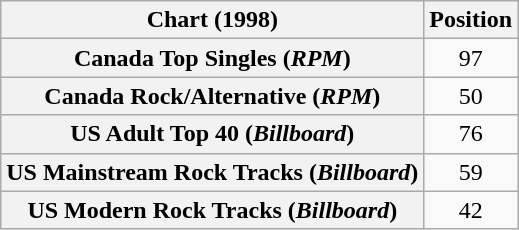<table class="wikitable sortable plainrowheaders" style="text-align:center">
<tr>
<th scope="col">Chart (1998)</th>
<th scope="col">Position</th>
</tr>
<tr>
<th scope="row">Canada Top Singles (<em>RPM</em>)</th>
<td>97</td>
</tr>
<tr>
<th scope="row">Canada Rock/Alternative (<em>RPM</em>)</th>
<td>50</td>
</tr>
<tr>
<th scope="row">US Adult Top 40 (<em>Billboard</em>)</th>
<td>76</td>
</tr>
<tr>
<th scope="row">US Mainstream Rock Tracks (<em>Billboard</em>)</th>
<td>59</td>
</tr>
<tr>
<th scope="row">US Modern Rock Tracks (<em>Billboard</em>)</th>
<td>42</td>
</tr>
</table>
